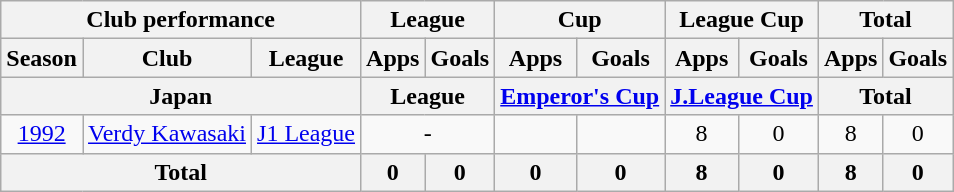<table class="wikitable" style="text-align:center;">
<tr>
<th colspan=3>Club performance</th>
<th colspan=2>League</th>
<th colspan=2>Cup</th>
<th colspan=2>League Cup</th>
<th colspan=2>Total</th>
</tr>
<tr>
<th>Season</th>
<th>Club</th>
<th>League</th>
<th>Apps</th>
<th>Goals</th>
<th>Apps</th>
<th>Goals</th>
<th>Apps</th>
<th>Goals</th>
<th>Apps</th>
<th>Goals</th>
</tr>
<tr>
<th colspan=3>Japan</th>
<th colspan=2>League</th>
<th colspan=2><a href='#'>Emperor's Cup</a></th>
<th colspan=2><a href='#'>J.League Cup</a></th>
<th colspan=2>Total</th>
</tr>
<tr>
<td><a href='#'>1992</a></td>
<td><a href='#'>Verdy Kawasaki</a></td>
<td><a href='#'>J1 League</a></td>
<td colspan=2>-</td>
<td></td>
<td></td>
<td>8</td>
<td>0</td>
<td>8</td>
<td>0</td>
</tr>
<tr>
<th colspan=3>Total</th>
<th>0</th>
<th>0</th>
<th>0</th>
<th>0</th>
<th>8</th>
<th>0</th>
<th>8</th>
<th>0</th>
</tr>
</table>
